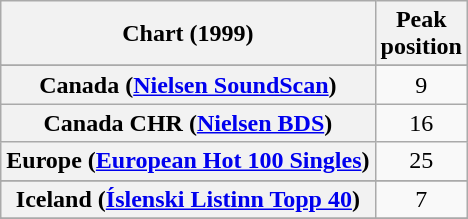<table class="wikitable sortable plainrowheaders" style="text-align:center">
<tr>
<th scope="col">Chart (1999)</th>
<th scope="col">Peak<br>position</th>
</tr>
<tr>
</tr>
<tr>
</tr>
<tr>
</tr>
<tr>
</tr>
<tr>
</tr>
<tr>
<th scope="row">Canada (<a href='#'>Nielsen SoundScan</a>)</th>
<td>9</td>
</tr>
<tr>
<th scope="row">Canada CHR (<a href='#'>Nielsen BDS</a>)</th>
<td style="text-align:center">16</td>
</tr>
<tr>
<th scope="row">Europe (<a href='#'>European Hot 100 Singles</a>)</th>
<td>25</td>
</tr>
<tr>
</tr>
<tr>
</tr>
<tr>
<th scope="row">Iceland (<a href='#'>Íslenski Listinn Topp 40</a>)</th>
<td>7</td>
</tr>
<tr>
</tr>
<tr>
</tr>
<tr>
</tr>
<tr>
</tr>
<tr>
</tr>
<tr>
</tr>
<tr>
</tr>
<tr>
</tr>
<tr>
</tr>
<tr>
</tr>
<tr>
</tr>
<tr>
</tr>
<tr>
</tr>
<tr>
</tr>
<tr>
</tr>
</table>
